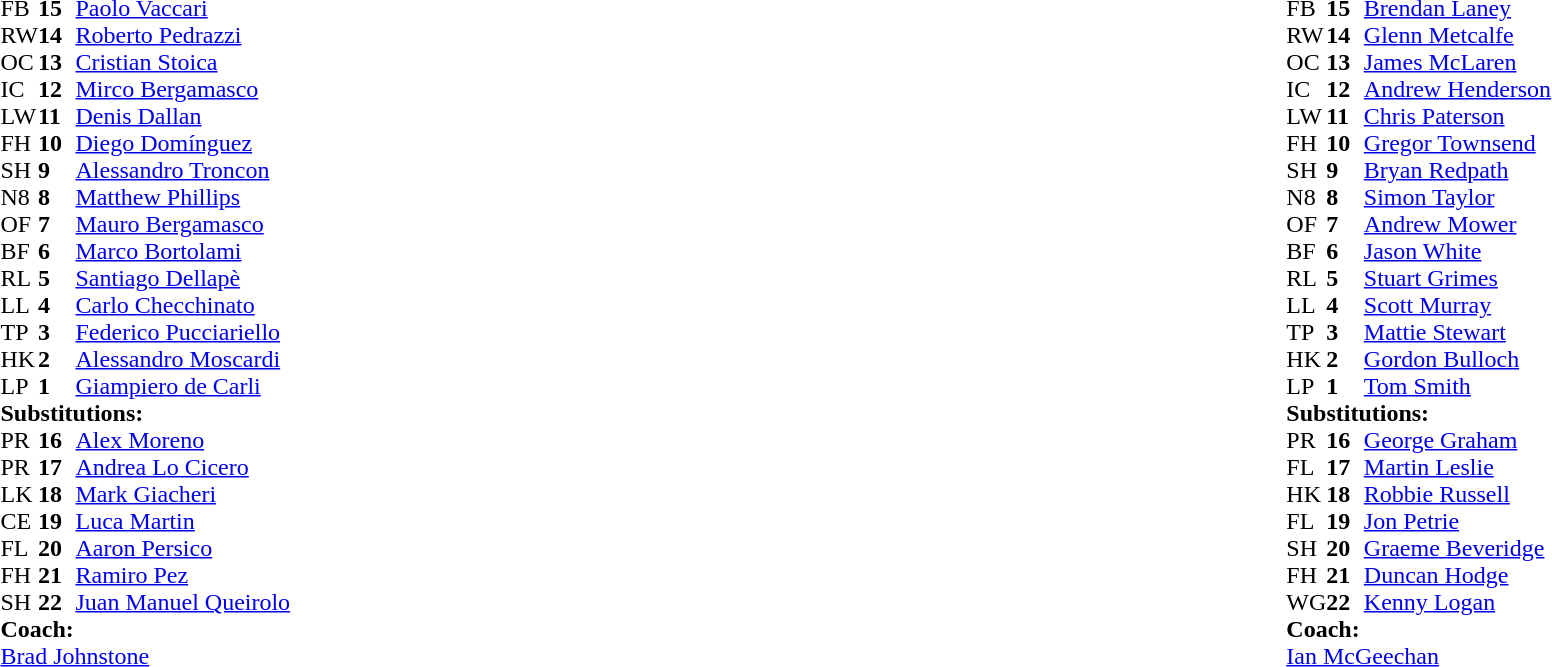<table width="100%">
<tr>
<td style="vertical-align:top" width="50%"><br><table cellspacing="0" cellpadding="0">
<tr>
<th width="25"></th>
<th width="25"></th>
</tr>
<tr>
<td>FB</td>
<td><strong>15</strong></td>
<td><a href='#'>Paolo Vaccari</a></td>
<td></td>
<td></td>
</tr>
<tr>
<td>RW</td>
<td><strong>14</strong></td>
<td><a href='#'>Roberto Pedrazzi</a></td>
</tr>
<tr>
<td>OC</td>
<td><strong>13</strong></td>
<td><a href='#'>Cristian Stoica</a></td>
</tr>
<tr>
<td>IC</td>
<td><strong>12</strong></td>
<td><a href='#'>Mirco Bergamasco</a></td>
</tr>
<tr>
<td>LW</td>
<td><strong>11</strong></td>
<td><a href='#'>Denis Dallan</a></td>
</tr>
<tr>
<td>FH</td>
<td><strong>10</strong></td>
<td><a href='#'>Diego Domínguez</a></td>
<td></td>
<td></td>
</tr>
<tr>
<td>SH</td>
<td><strong>9</strong></td>
<td><a href='#'>Alessandro Troncon</a></td>
</tr>
<tr>
<td>N8</td>
<td><strong>8</strong></td>
<td><a href='#'>Matthew Phillips</a></td>
<td></td>
<td></td>
</tr>
<tr>
<td>OF</td>
<td><strong>7</strong></td>
<td><a href='#'>Mauro Bergamasco</a> </td>
</tr>
<tr>
<td>BF</td>
<td><strong>6</strong></td>
<td><a href='#'>Marco Bortolami</a></td>
</tr>
<tr>
<td>RL</td>
<td><strong>5</strong></td>
<td><a href='#'>Santiago Dellapè</a></td>
<td></td>
<td></td>
</tr>
<tr>
<td>LL</td>
<td><strong>4</strong></td>
<td><a href='#'>Carlo Checchinato</a></td>
</tr>
<tr>
<td>TP</td>
<td><strong>3</strong></td>
<td><a href='#'>Federico Pucciariello</a></td>
<td></td>
<td></td>
</tr>
<tr>
<td>HK</td>
<td><strong>2</strong></td>
<td><a href='#'>Alessandro Moscardi</a></td>
</tr>
<tr>
<td>LP</td>
<td><strong>1</strong></td>
<td><a href='#'>Giampiero de Carli</a></td>
<td></td>
<td></td>
</tr>
<tr>
<td colspan="3"><strong>Substitutions:</strong></td>
</tr>
<tr>
<td>PR</td>
<td><strong>16</strong></td>
<td><a href='#'>Alex Moreno</a></td>
<td></td>
<td></td>
</tr>
<tr>
<td>PR</td>
<td><strong>17</strong></td>
<td><a href='#'>Andrea Lo Cicero</a></td>
<td></td>
<td></td>
</tr>
<tr>
<td>LK</td>
<td><strong>18</strong></td>
<td><a href='#'>Mark Giacheri</a></td>
<td></td>
<td></td>
</tr>
<tr>
<td>CE</td>
<td><strong>19</strong></td>
<td><a href='#'>Luca Martin</a></td>
<td></td>
<td></td>
</tr>
<tr>
<td>FL</td>
<td><strong>20</strong></td>
<td><a href='#'>Aaron Persico</a></td>
</tr>
<tr>
<td>FH</td>
<td><strong>21</strong></td>
<td><a href='#'>Ramiro Pez</a></td>
<td></td>
<td></td>
</tr>
<tr>
<td>SH</td>
<td><strong>22</strong></td>
<td><a href='#'>Juan Manuel Queirolo</a></td>
<td></td>
<td></td>
</tr>
<tr>
<td colspan="3"><strong>Coach:</strong></td>
</tr>
<tr>
<td colspan="3"><a href='#'>Brad Johnstone</a></td>
</tr>
</table>
</td>
<td style="vertical-align:top"></td>
<td style="vertical-align:top" width="50%"><br><table cellspacing="0" cellpadding="0" align="center">
<tr>
<th width="25"></th>
<th width="25"></th>
</tr>
<tr>
<td>FB</td>
<td><strong>15</strong></td>
<td><a href='#'>Brendan Laney</a></td>
</tr>
<tr>
<td>RW</td>
<td><strong>14</strong></td>
<td><a href='#'>Glenn Metcalfe</a></td>
</tr>
<tr>
<td>OC</td>
<td><strong>13</strong></td>
<td><a href='#'>James McLaren</a></td>
</tr>
<tr>
<td>IC</td>
<td><strong>12</strong></td>
<td><a href='#'>Andrew Henderson</a></td>
</tr>
<tr>
<td>LW</td>
<td><strong>11</strong></td>
<td><a href='#'>Chris Paterson</a></td>
</tr>
<tr>
<td>FH</td>
<td><strong>10</strong></td>
<td><a href='#'>Gregor Townsend</a></td>
</tr>
<tr>
<td>SH</td>
<td><strong>9</strong></td>
<td><a href='#'>Bryan Redpath</a></td>
</tr>
<tr>
<td>N8</td>
<td><strong>8</strong></td>
<td><a href='#'>Simon Taylor</a></td>
</tr>
<tr>
<td>OF</td>
<td><strong>7</strong></td>
<td><a href='#'>Andrew Mower</a></td>
<td></td>
<td></td>
</tr>
<tr>
<td>BF</td>
<td><strong>6</strong></td>
<td><a href='#'>Jason White</a></td>
</tr>
<tr>
<td>RL</td>
<td><strong>5</strong></td>
<td><a href='#'>Stuart Grimes</a></td>
</tr>
<tr>
<td>LL</td>
<td><strong>4</strong></td>
<td><a href='#'>Scott Murray</a></td>
</tr>
<tr>
<td>TP</td>
<td><strong>3</strong></td>
<td><a href='#'>Mattie Stewart</a></td>
<td></td>
<td></td>
</tr>
<tr>
<td>HK</td>
<td><strong>2</strong></td>
<td><a href='#'>Gordon Bulloch</a></td>
</tr>
<tr>
<td>LP</td>
<td><strong>1</strong></td>
<td><a href='#'>Tom Smith</a></td>
</tr>
<tr>
<td colspan="3"><strong>Substitutions:</strong></td>
</tr>
<tr>
<td>PR</td>
<td><strong>16</strong></td>
<td><a href='#'>George Graham</a></td>
<td></td>
<td></td>
</tr>
<tr>
<td>FL</td>
<td><strong>17</strong></td>
<td><a href='#'>Martin Leslie</a></td>
<td></td>
<td></td>
</tr>
<tr>
<td>HK</td>
<td><strong>18</strong></td>
<td><a href='#'>Robbie Russell</a></td>
</tr>
<tr>
<td>FL</td>
<td><strong>19</strong></td>
<td><a href='#'>Jon Petrie</a></td>
</tr>
<tr>
<td>SH</td>
<td><strong>20</strong></td>
<td><a href='#'>Graeme Beveridge</a></td>
</tr>
<tr>
<td>FH</td>
<td><strong>21</strong></td>
<td><a href='#'>Duncan Hodge</a></td>
</tr>
<tr>
<td>WG</td>
<td><strong>22</strong></td>
<td><a href='#'>Kenny Logan</a></td>
</tr>
<tr>
<td colspan="3"><strong>Coach:</strong></td>
</tr>
<tr>
<td colspan="3"><a href='#'>Ian McGeechan</a></td>
</tr>
</table>
</td>
</tr>
</table>
